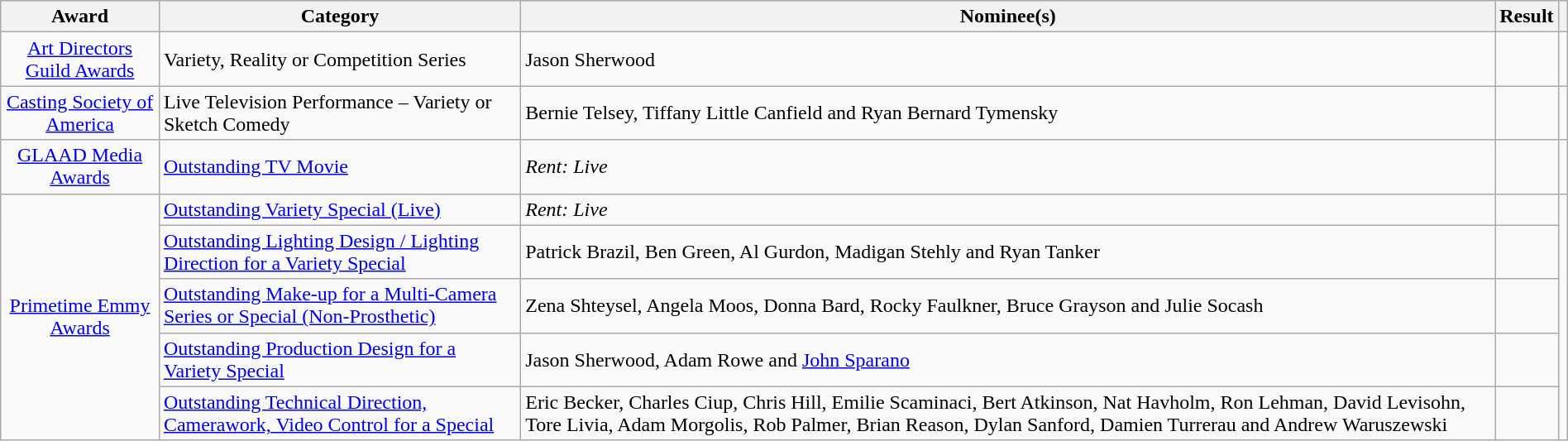<table class="wikitable sortable" style="width:100%">
<tr>
<th scope="col">Award</th>
<th scope="col">Category</th>
<th scope="col">Nominee(s)</th>
<th scope="col">Result</th>
<th scope="col" class="unsortable"></th>
</tr>
<tr>
<td align="center"><a href='#'>Art Directors Guild Awards</a></td>
<td>Variety, Reality or Competition Series</td>
<td>Jason Sherwood</td>
<td></td>
<td align="center"></td>
</tr>
<tr>
<td align="center"><a href='#'>Casting Society of America</a></td>
<td>Live Television Performance – Variety or Sketch Comedy</td>
<td>Bernie Telsey, Tiffany Little Canfield and Ryan Bernard Tymensky</td>
<td></td>
<td align="center"></td>
</tr>
<tr>
<td align="center"><a href='#'>GLAAD Media Awards</a></td>
<td><a href='#'>Outstanding TV Movie</a></td>
<td><em>Rent: Live</em></td>
<td></td>
<td align="center"></td>
</tr>
<tr>
<td align="center" rowspan="5"><a href='#'>Primetime Emmy Awards</a></td>
<td><a href='#'>Outstanding Variety Special (Live)</a></td>
<td><em>Rent: Live</em></td>
<td></td>
<td align="center" rowspan="5"></td>
</tr>
<tr>
<td><a href='#'>Outstanding Lighting Design / Lighting Direction for a Variety Special</a></td>
<td>Patrick Brazil, Ben Green, Al Gurdon, Madigan Stehly and Ryan Tanker</td>
<td></td>
</tr>
<tr>
<td><a href='#'>Outstanding Make-up for a Multi-Camera Series or Special (Non-Prosthetic)</a></td>
<td>Zena Shteysel, Angela Moos, Donna Bard, Rocky Faulkner, Bruce Grayson and Julie Socash</td>
<td></td>
</tr>
<tr>
<td><a href='#'>Outstanding Production Design for a Variety Special</a></td>
<td>Jason Sherwood, Adam Rowe and <a href='#'>John Sparano</a></td>
<td></td>
</tr>
<tr>
<td><a href='#'>Outstanding Technical Direction, Camerawork, Video Control for a Special</a></td>
<td>Eric Becker, Charles Ciup, Chris Hill, Emilie Scaminaci, Bert Atkinson, Nat Havholm, Ron Lehman, David Levisohn, Tore Livia, Adam Morgolis, Rob Palmer, Brian Reason, Dylan Sanford, Damien Turrerau and Andrew Waruszewski</td>
<td></td>
</tr>
</table>
